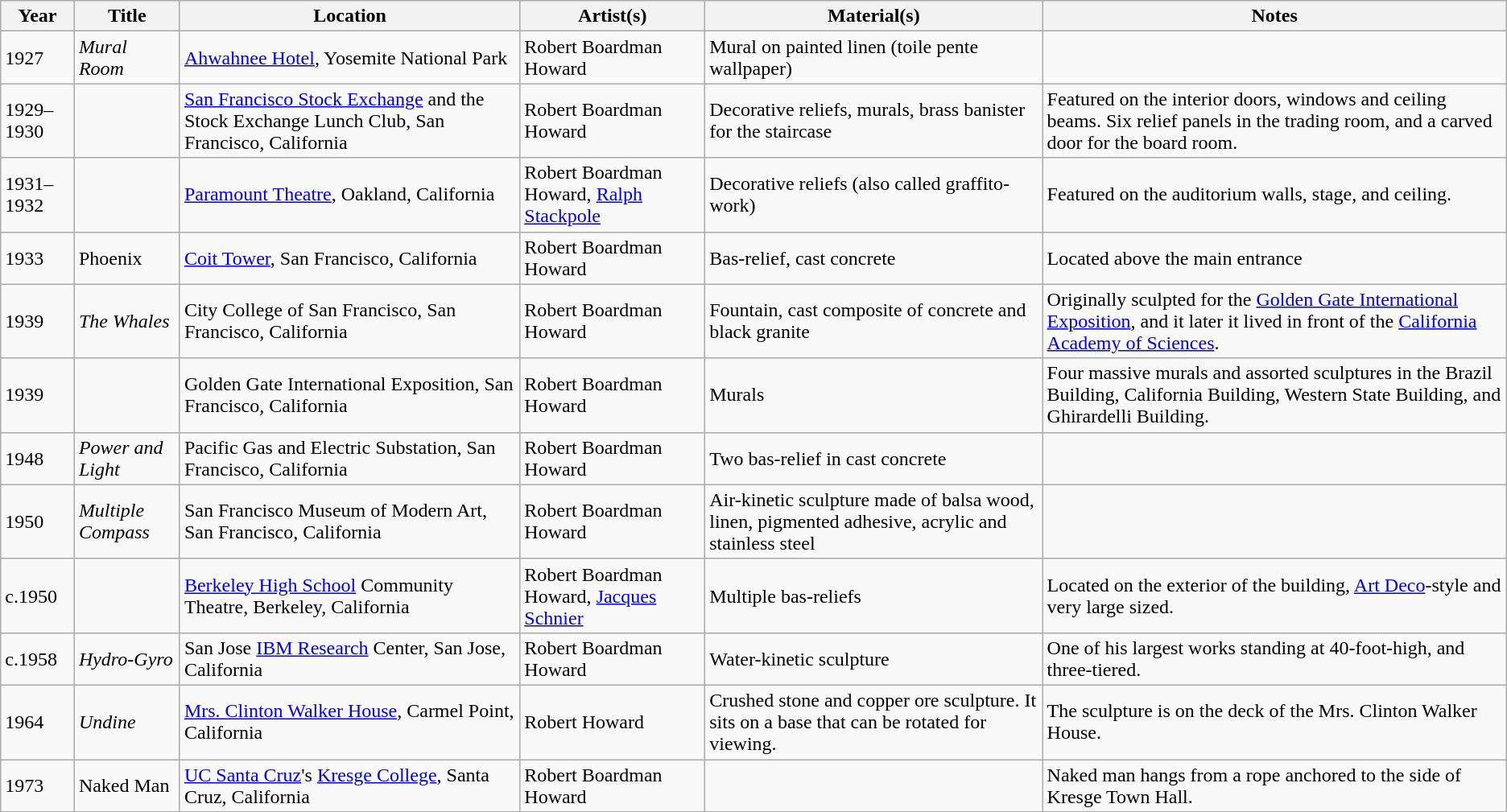<table class="wikitable sortable">
<tr>
<th>Year</th>
<th>Title</th>
<th>Location</th>
<th>Artist(s)</th>
<th>Material(s)</th>
<th>Notes</th>
</tr>
<tr>
<td>1927</td>
<td><em>Mural Room</em></td>
<td><a href='#'>Ahwahnee Hotel</a>, Yosemite National Park</td>
<td>Robert Boardman Howard</td>
<td>Mural on painted linen (toile pente wallpaper)</td>
<td></td>
</tr>
<tr>
<td>1929–1930</td>
<td></td>
<td><a href='#'>San Francisco Stock Exchange</a> and the Stock Exchange Lunch Club, San Francisco, California</td>
<td>Robert Boardman Howard</td>
<td>Decorative reliefs, murals, brass banister for the staircase</td>
<td>Featured on the interior doors, windows and ceiling beams. Six relief panels in the trading room, and a carved door for the board room.</td>
</tr>
<tr>
<td>1931–1932</td>
<td></td>
<td><a href='#'>Paramount Theatre</a>, Oakland, California</td>
<td>Robert Boardman Howard, <a href='#'>Ralph Stackpole</a></td>
<td>Decorative reliefs (also called graffito-work)</td>
<td>Featured on the auditorium walls, stage, and ceiling.</td>
</tr>
<tr>
<td>1933</td>
<td>Phoenix</td>
<td><a href='#'>Coit Tower</a>, San Francisco, California</td>
<td>Robert Boardman Howard</td>
<td>Bas-relief, cast concrete</td>
<td>Located above the main entrance</td>
</tr>
<tr>
<td>1939</td>
<td><em>The Whales</em></td>
<td>City College of San Francisco, San Francisco, California</td>
<td>Robert Boardman Howard</td>
<td>Fountain, cast composite of concrete and black granite</td>
<td>Originally sculpted for the <a href='#'>Golden Gate International Exposition</a>, and it later it lived in front of the <a href='#'>California Academy of Sciences</a>.</td>
</tr>
<tr>
<td>1939</td>
<td></td>
<td>Golden Gate International Exposition, San Francisco, California</td>
<td>Robert Boardman Howard</td>
<td>Murals</td>
<td>Four massive murals and assorted sculptures in the Brazil Building, California Building, Western State Building, and Ghirardelli Building.</td>
</tr>
<tr>
<td>1948</td>
<td><em>Power and Light</em></td>
<td>Pacific Gas and Electric Substation, San Francisco, California</td>
<td>Robert Boardman Howard</td>
<td>Two bas-relief in cast concrete</td>
<td></td>
</tr>
<tr>
<td>1950</td>
<td><em>Multiple Compass</em></td>
<td>San Francisco Museum of Modern Art, San Francisco, California</td>
<td>Robert Boardman Howard</td>
<td>Air-kinetic sculpture made of balsa wood, linen, pigmented adhesive, acrylic and stainless steel</td>
<td></td>
</tr>
<tr>
<td>c.1950</td>
<td></td>
<td><a href='#'>Berkeley High School</a> Community Theatre, Berkeley, California</td>
<td>Robert Boardman Howard, <a href='#'>Jacques Schnier</a></td>
<td>Multiple bas-reliefs</td>
<td>Located on the exterior of the building, <a href='#'>Art Deco</a>-style and very large sized.</td>
</tr>
<tr>
<td>c.1958</td>
<td><em>Hydro-Gyro</em></td>
<td>San Jose <a href='#'>IBM Research</a> Center, San Jose, California</td>
<td>Robert Boardman Howard</td>
<td>Water-kinetic sculpture</td>
<td>One of his largest works standing at 40-foot-high, and three-tiered.</td>
</tr>
<tr>
<td>1964</td>
<td><em>Undine</em></td>
<td><a href='#'>Mrs. Clinton Walker House</a>, Carmel Point, California</td>
<td>Robert Howard</td>
<td>Crushed stone and copper ore sculpture. It sits on a base that can be rotated for viewing.</td>
<td>The  sculpture is on the deck of the Mrs. Clinton Walker House.</td>
</tr>
<tr>
<td>1973</td>
<td>Naked Man</td>
<td><a href='#'>UC Santa Cruz</a>'s <a href='#'>Kresge College</a>, Santa Cruz, California</td>
<td>Robert Boardman Howard</td>
<td></td>
<td>Naked man hangs from a rope anchored to the side of Kresge Town Hall.</td>
</tr>
</table>
